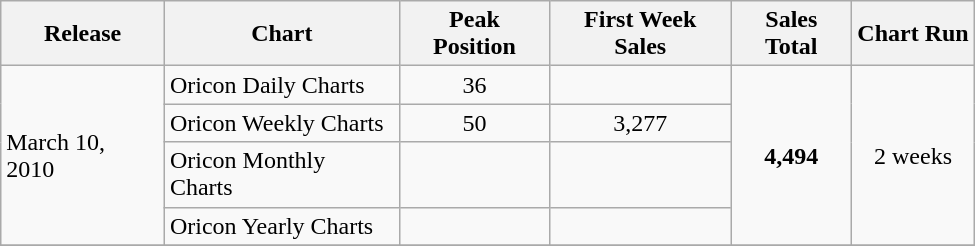<table class="wikitable" width="650px">
<tr>
<th align="left">Release</th>
<th align="left">Chart</th>
<th align="left">Peak Position</th>
<th align="left">First Week Sales</th>
<th align="left">Sales Total</th>
<th align="left">Chart Run</th>
</tr>
<tr>
<td rowspan="4" align="left">March 10, 2010</td>
<td align="left">Oricon Daily Charts</td>
<td align="center">36</td>
<td align="center"></td>
<td rowspan="4" align="center"><strong>4,494</strong></td>
<td rowspan="4" align="center">2 weeks</td>
</tr>
<tr>
<td align="left">Oricon Weekly Charts</td>
<td align="center">50</td>
<td align="center">3,277</td>
</tr>
<tr>
<td align="left">Oricon Monthly Charts</td>
<td align="center"></td>
<td align="center"></td>
</tr>
<tr>
<td align="left">Oricon Yearly Charts</td>
<td align="center"></td>
<td align="center"></td>
</tr>
<tr>
</tr>
</table>
